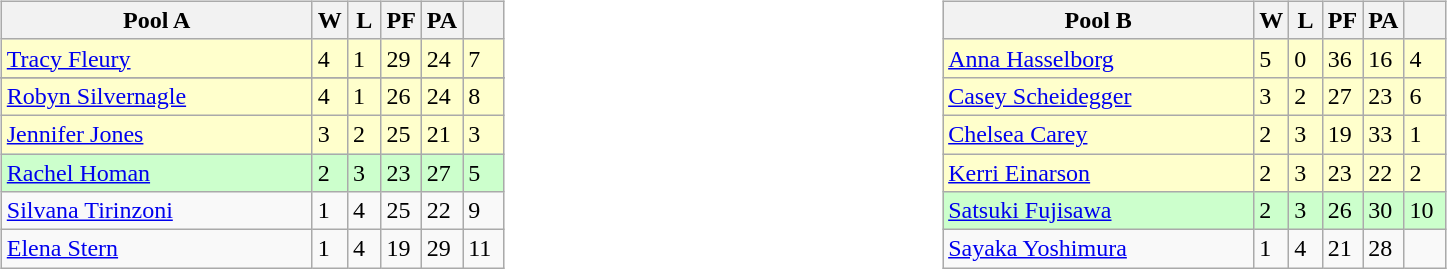<table>
<tr>
<td valign=top width=10%><br><table class=wikitable>
<tr>
<th width=200>Pool A</th>
<th width=15>W</th>
<th width=15>L</th>
<th width=15>PF</th>
<th width=15>PA</th>
<th width=20></th>
</tr>
<tr bgcolor=#ffffcc>
<td> <a href='#'>Tracy Fleury</a></td>
<td>4</td>
<td>1</td>
<td>29</td>
<td>24</td>
<td>7</td>
</tr>
<tr>
</tr>
<tr bgcolor=#ffffcc>
<td> <a href='#'>Robyn Silvernagle</a></td>
<td>4</td>
<td>1</td>
<td>26</td>
<td>24</td>
<td>8</td>
</tr>
<tr bgcolor=#ffffcc>
<td> <a href='#'>Jennifer Jones</a></td>
<td>3</td>
<td>2</td>
<td>25</td>
<td>21</td>
<td>3</td>
</tr>
<tr bgcolor=#ccffcc>
<td> <a href='#'>Rachel Homan</a></td>
<td>2</td>
<td>3</td>
<td>23</td>
<td>27</td>
<td>5</td>
</tr>
<tr>
<td> <a href='#'>Silvana Tirinzoni</a></td>
<td>1</td>
<td>4</td>
<td>25</td>
<td>22</td>
<td>9</td>
</tr>
<tr>
<td> <a href='#'>Elena Stern</a></td>
<td>1</td>
<td>4</td>
<td>19</td>
<td>29</td>
<td>11</td>
</tr>
</table>
</td>
<td valign=top width=10%><br><table class=wikitable>
<tr>
<th width=200>Pool B</th>
<th width=15>W</th>
<th width=15>L</th>
<th width=15>PF</th>
<th width=15>PA</th>
<th width=20></th>
</tr>
<tr bgcolor=#ffffcc>
<td> <a href='#'>Anna Hasselborg</a></td>
<td>5</td>
<td>0</td>
<td>36</td>
<td>16</td>
<td>4</td>
</tr>
<tr bgcolor=#ffffcc>
<td> <a href='#'>Casey Scheidegger</a></td>
<td>3</td>
<td>2</td>
<td>27</td>
<td>23</td>
<td>6</td>
</tr>
<tr bgcolor=#ffffcc>
<td> <a href='#'>Chelsea Carey</a></td>
<td>2</td>
<td>3</td>
<td>19</td>
<td>33</td>
<td>1</td>
</tr>
<tr bgcolor=#ffffcc>
<td> <a href='#'>Kerri Einarson</a></td>
<td>2</td>
<td>3</td>
<td>23</td>
<td>22</td>
<td>2</td>
</tr>
<tr bgcolor=#ccffcc>
<td> <a href='#'>Satsuki Fujisawa</a></td>
<td>2</td>
<td>3</td>
<td>26</td>
<td>30</td>
<td>10</td>
</tr>
<tr>
<td> <a href='#'>Sayaka Yoshimura</a></td>
<td>1</td>
<td>4</td>
<td>21</td>
<td>28</td>
<td></td>
</tr>
</table>
</td>
</tr>
</table>
